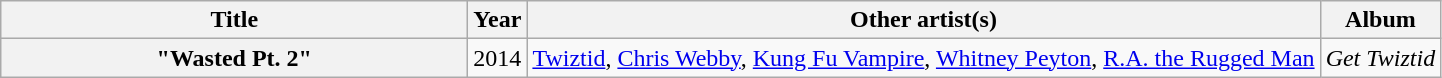<table class="wikitable plainrowheaders" style="text-align:center;">
<tr>
<th scope="col" style="width:19em;">Title</th>
<th scope="col">Year</th>
<th scope="col">Other artist(s)</th>
<th scope="col">Album</th>
</tr>
<tr>
<th scope="row">"Wasted Pt. 2"</th>
<td>2014</td>
<td><a href='#'>Twiztid</a>, <a href='#'>Chris Webby</a>, <a href='#'>Kung Fu Vampire</a>, <a href='#'>Whitney Peyton</a>, <a href='#'>R.A. the Rugged Man</a></td>
<td><em>Get Twiztid</em></td>
</tr>
</table>
